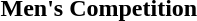<table>
<tr>
<td><strong>Men's Competition</strong></td>
<td></td>
<td></td>
<td></td>
</tr>
<tr>
</tr>
</table>
